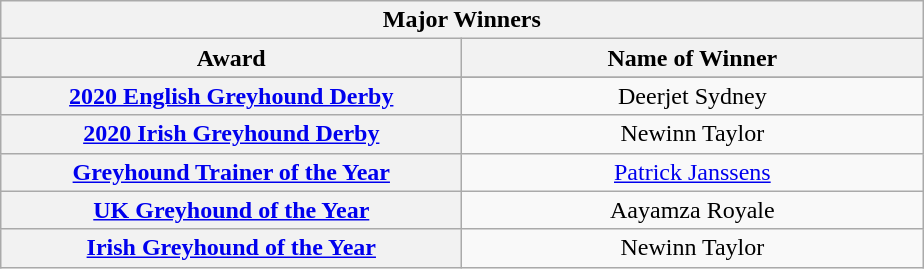<table class="wikitable">
<tr>
<th colspan="2">Major Winners</th>
</tr>
<tr>
<th width=300>Award</th>
<th width=300>Name of Winner</th>
</tr>
<tr>
</tr>
<tr style="text-align:center">
<th><a href='#'>2020 English Greyhound Derby</a></th>
<td>Deerjet Sydney</td>
</tr>
<tr style="text-align:center">
<th><a href='#'>2020 Irish Greyhound Derby</a></th>
<td>Newinn Taylor</td>
</tr>
<tr style="text-align:center">
<th><a href='#'>Greyhound Trainer of the Year</a></th>
<td><a href='#'>Patrick Janssens</a></td>
</tr>
<tr style="text-align:center">
<th><a href='#'>UK Greyhound of the Year</a></th>
<td>Aayamza Royale</td>
</tr>
<tr style="text-align:center">
<th><a href='#'>Irish Greyhound of the Year</a></th>
<td>Newinn Taylor</td>
</tr>
</table>
